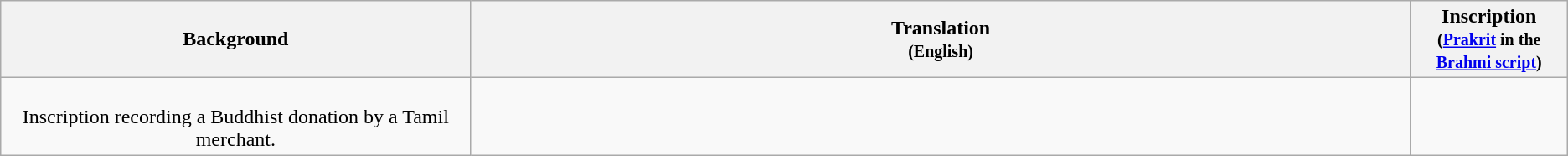<table class="wikitable centre">
<tr>
<th scope="col" align=left>Background<br></th>
<th>Translation<br><small>(English)</small></th>
<th>Inscription<br><small>(<a href='#'>Prakrit</a> in the <a href='#'>Brahmi script</a>)</small></th>
</tr>
<tr>
<td align=center width="30%"><br>Inscription recording a Buddhist donation by a Tamil merchant.</td>
<td align=left><br></td>
<td align=center width="10%"></td>
</tr>
</table>
